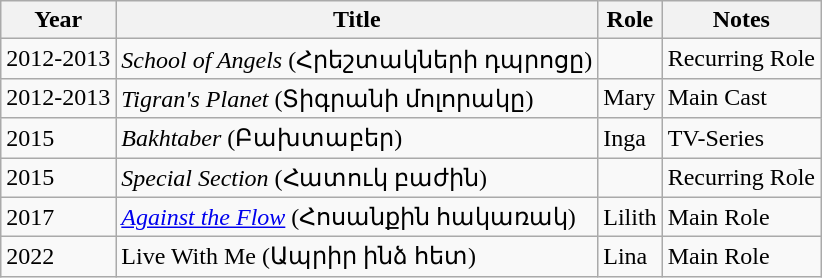<table class="wikitable sortable plainrowheaders">
<tr>
<th>Year</th>
<th>Title</th>
<th>Role</th>
<th class="unsortable">Notes</th>
</tr>
<tr>
<td>2012-2013</td>
<td><em>School of Angels</em> (Հրեշտակների դպրոցը)</td>
<td></td>
<td>Recurring Role</td>
</tr>
<tr>
<td>2012-2013</td>
<td><em>Tigran's Planet</em> (Տիգրանի մոլորակը)</td>
<td>Mary</td>
<td>Main Cast</td>
</tr>
<tr>
<td>2015</td>
<td><em>Bakhtaber</em> (Բախտաբեր)</td>
<td>Inga</td>
<td>TV-Series</td>
</tr>
<tr>
<td>2015</td>
<td><em>Special Section</em> (Հատուկ բաժին)</td>
<td></td>
<td>Recurring Role</td>
</tr>
<tr>
<td>2017</td>
<td><em><a href='#'>Against the Flow</a></em> (Հոսանքին հակառակ)</td>
<td>Lilith</td>
<td>Main Role</td>
</tr>
<tr>
<td>2022</td>
<td>Live With Me (Ապրիր ինձ հետ)</td>
<td>Lina</td>
<td>Main Role</td>
</tr>
</table>
